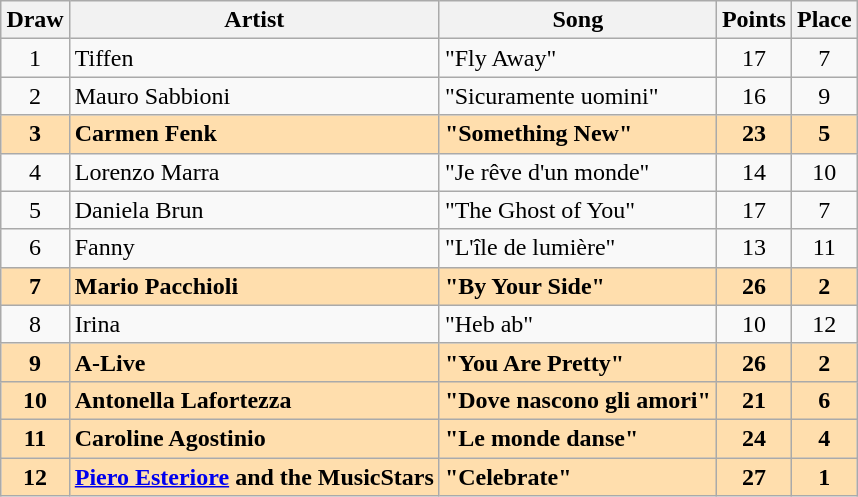<table class="sortable wikitable" style="margin: 1em auto 1em auto; text-align:center;">
<tr>
<th>Draw</th>
<th>Artist</th>
<th>Song</th>
<th>Points</th>
<th>Place</th>
</tr>
<tr>
<td>1</td>
<td align="left">Tiffen</td>
<td align="left">"Fly Away"</td>
<td>17</td>
<td>7</td>
</tr>
<tr>
<td>2</td>
<td align="left">Mauro Sabbioni</td>
<td align="left">"Sicuramente uomini"</td>
<td>16</td>
<td>9</td>
</tr>
<tr style="font-weight:bold;background:navajowhite;">
<td>3</td>
<td align="left">Carmen Fenk</td>
<td align="left">"Something New"</td>
<td>23</td>
<td>5</td>
</tr>
<tr>
<td>4</td>
<td align="left">Lorenzo Marra</td>
<td align="left">"Je rêve d'un monde"</td>
<td>14</td>
<td>10</td>
</tr>
<tr>
<td>5</td>
<td align="left">Daniela Brun</td>
<td align="left">"The Ghost of You"</td>
<td>17</td>
<td>7</td>
</tr>
<tr>
<td>6</td>
<td align="left">Fanny</td>
<td align="left">"L'île de lumière"</td>
<td>13</td>
<td>11</td>
</tr>
<tr style="font-weight:bold;background:navajowhite;">
<td>7</td>
<td align="left">Mario Pacchioli</td>
<td align="left">"By Your Side"</td>
<td>26</td>
<td>2</td>
</tr>
<tr>
<td>8</td>
<td align="left">Irina</td>
<td align="left">"Heb ab"</td>
<td>10</td>
<td>12</td>
</tr>
<tr style="font-weight:bold;background:navajowhite;">
<td>9</td>
<td align="left">A-Live</td>
<td align="left">"You Are Pretty"</td>
<td>26</td>
<td>2</td>
</tr>
<tr style="font-weight:bold;background:navajowhite;">
<td>10</td>
<td align="left">Antonella Lafortezza</td>
<td align="left">"Dove nascono gli amori"</td>
<td>21</td>
<td>6</td>
</tr>
<tr style="font-weight:bold;background:navajowhite;">
<td>11</td>
<td align="left">Caroline Agostinio</td>
<td align="left">"Le monde danse"</td>
<td>24</td>
<td>4</td>
</tr>
<tr style="font-weight:bold;background:navajowhite;">
<td>12</td>
<td align="left"><a href='#'>Piero Esteriore</a> and the MusicStars</td>
<td align="left">"Celebrate"</td>
<td>27</td>
<td>1</td>
</tr>
</table>
